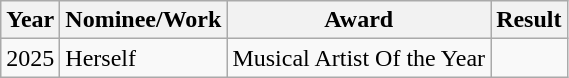<table class="wikitable">
<tr>
<th>Year</th>
<th>Nominee/Work</th>
<th>Award</th>
<th>Result</th>
</tr>
<tr>
<td>2025</td>
<td>Herself</td>
<td>Musical Artist Of the Year</td>
<td></td>
</tr>
</table>
